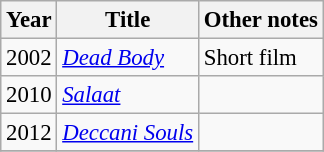<table class="wikitable sortable" style="font-size: 95%;">
<tr>
<th>Year</th>
<th>Title</th>
<th>Other notes</th>
</tr>
<tr>
<td align="left">2002</td>
<td align="left"><em><a href='#'>Dead Body</a></em></td>
<td align="left">Short film</td>
</tr>
<tr>
<td align="left">2010</td>
<td align="left"><em><a href='#'>Salaat</a></em></td>
<td align="left"></td>
</tr>
<tr>
<td align="left">2012</td>
<td align="left"><em><a href='#'>Deccani Souls</a></em></td>
<td align="left"></td>
</tr>
<tr>
</tr>
</table>
